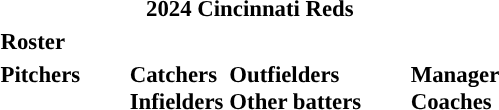<table class="toccolours" style="font-size: 95%;">
<tr>
<th colspan="10">2024 Cincinnati Reds</th>
</tr>
<tr>
<td colspan="10"><strong>Roster</strong></td>
</tr>
<tr>
<td valign="top"><strong>Pitchers</strong><br>





























</td>
<td width="25px"></td>
<td valign="top"><strong>Catchers</strong><br>


<strong>Infielders</strong>









</td>
<td valign="top"><strong>Outfielders</strong><br>














<strong>Other batters</strong>

</td>
<td width="25px"></td>
<td valign="top"><strong>Manager</strong><br>

<strong>Coaches</strong>
 
 
 
 
 
 
 
 
 
 
 </td>
</tr>
</table>
